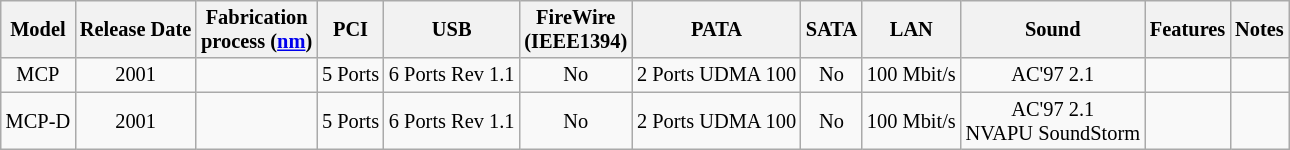<table class="wikitable" style="font-size: 85%; text-align: center; width: auto;">
<tr>
<th>Model</th>
<th>Release Date</th>
<th>Fabrication<br>process (<a href='#'>nm</a>)</th>
<th>PCI</th>
<th>USB</th>
<th>FireWire<br>(IEEE1394)</th>
<th>PATA</th>
<th>SATA</th>
<th>LAN</th>
<th>Sound</th>
<th>Features</th>
<th>Notes</th>
</tr>
<tr>
<td>MCP</td>
<td>2001</td>
<td></td>
<td>5 Ports</td>
<td>6 Ports Rev 1.1</td>
<td>No</td>
<td>2 Ports UDMA 100</td>
<td>No</td>
<td>100 Mbit/s</td>
<td>AC'97 2.1</td>
<td></td>
<td></td>
</tr>
<tr>
<td>MCP-D</td>
<td>2001</td>
<td></td>
<td>5 Ports</td>
<td>6 Ports Rev 1.1</td>
<td>No</td>
<td>2 Ports UDMA 100</td>
<td>No</td>
<td>100 Mbit/s</td>
<td>AC'97 2.1<br>NVAPU SoundStorm</td>
<td></td>
<td></td>
</tr>
</table>
